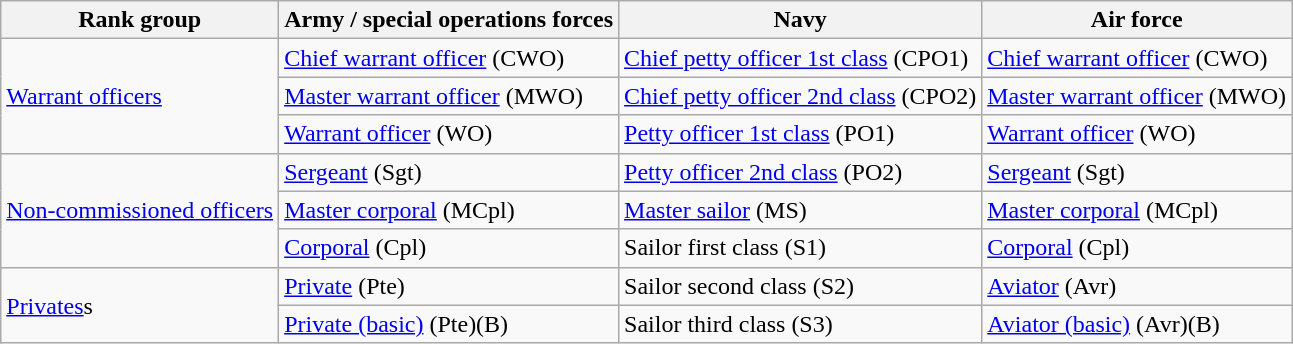<table class="wikitable">
<tr>
<th>Rank group</th>
<th>Army / special operations forces</th>
<th>Navy</th>
<th>Air force</th>
</tr>
<tr>
<td rowspan=3><a href='#'>Warrant officers</a></td>
<td><a href='#'>Chief warrant officer</a> (CWO)</td>
<td><a href='#'>Chief petty officer 1st class</a> (CPO1)</td>
<td><a href='#'>Chief warrant officer</a> (CWO)</td>
</tr>
<tr>
<td><a href='#'>Master warrant officer</a> (MWO)</td>
<td><a href='#'>Chief petty officer 2nd class</a> (CPO2)</td>
<td><a href='#'>Master warrant officer</a> (MWO)</td>
</tr>
<tr>
<td><a href='#'>Warrant officer</a> (WO)</td>
<td><a href='#'>Petty officer 1st class</a> (PO1)</td>
<td><a href='#'>Warrant officer</a> (WO)</td>
</tr>
<tr>
<td rowspan=3><a href='#'>Non-commissioned officers</a></td>
<td><a href='#'>Sergeant</a> (Sgt)</td>
<td><a href='#'>Petty officer 2nd class</a> (PO2)</td>
<td><a href='#'>Sergeant</a> (Sgt)</td>
</tr>
<tr>
<td><a href='#'>Master corporal</a> (MCpl)</td>
<td><a href='#'>Master sailor</a> (MS)</td>
<td><a href='#'>Master corporal</a> (MCpl)</td>
</tr>
<tr>
<td><a href='#'>Corporal</a> (Cpl)</td>
<td>Sailor first class (S1)</td>
<td><a href='#'>Corporal</a> (Cpl)</td>
</tr>
<tr>
<td rowspan=2><a href='#'>Privates</a>s</td>
<td><a href='#'>Private</a> (Pte)</td>
<td>Sailor second class (S2)</td>
<td><a href='#'>Aviator</a> (Avr)</td>
</tr>
<tr>
<td><a href='#'>Private (basic)</a> (Pte)(B)</td>
<td>Sailor third class (S3)</td>
<td><a href='#'>Aviator (basic)</a> (Avr)(B)</td>
</tr>
</table>
